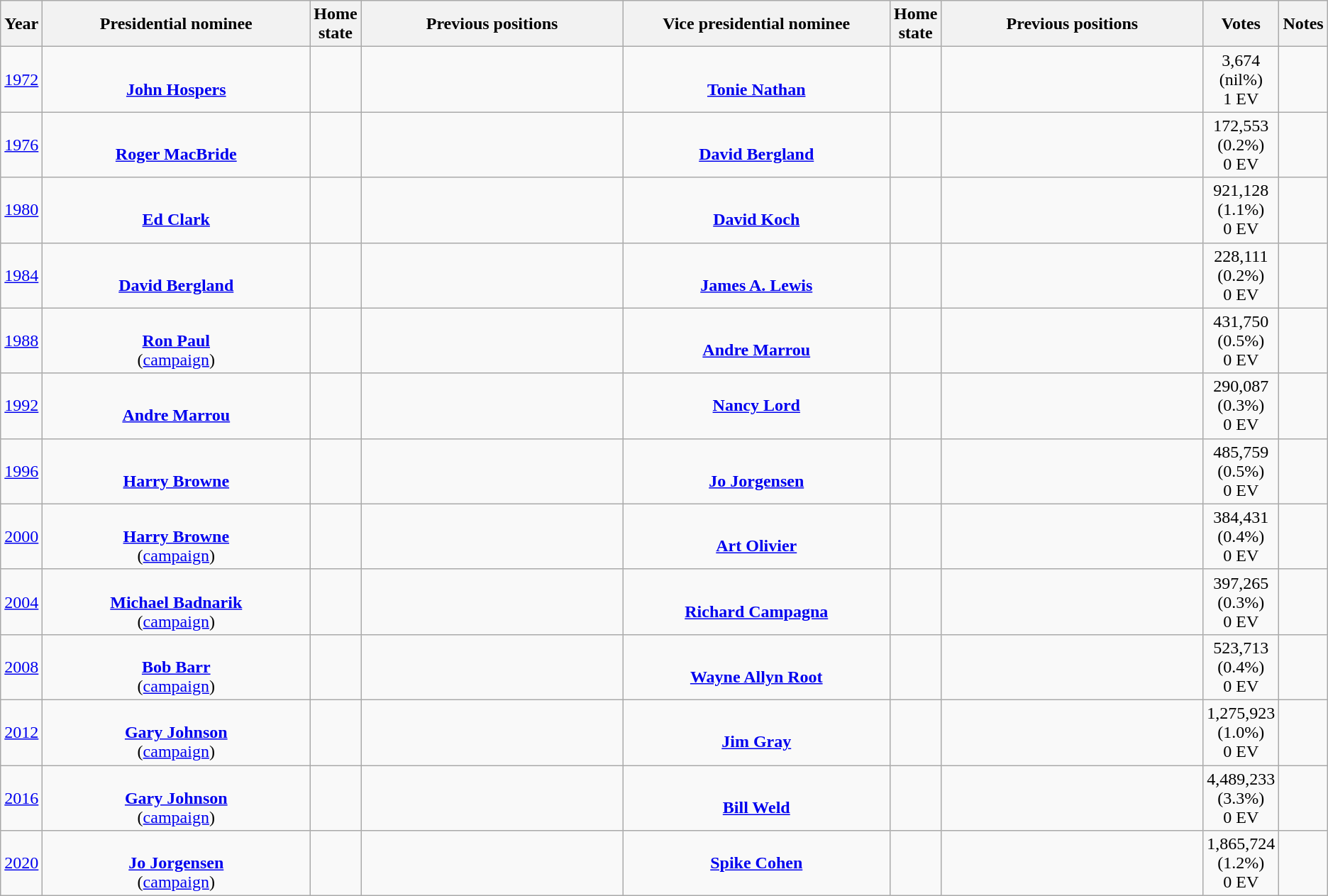<table class="wikitable" style="text-align:center">
<tr>
<th>Year</th>
<th width=300>Presidential nominee</th>
<th>Home state</th>
<th width=300>Previous positions</th>
<th width=300>Vice presidential nominee</th>
<th>Home state</th>
<th width=300>Previous positions</th>
<th>Votes</th>
<th>Notes</th>
</tr>
<tr>
<td><a href='#'>1972</a></td>
<td><br><strong><a href='#'>John Hospers</a></strong></td>
<td></td>
<td></td>
<td><br><strong><a href='#'>Tonie Nathan</a></strong></td>
<td></td>
<td></td>
<td>3,674 (nil%)<br>1 EV</td>
<td></td>
</tr>
<tr>
<td><a href='#'>1976</a></td>
<td><br><strong><a href='#'>Roger MacBride</a></strong></td>
<td></td>
<td></td>
<td><br><strong><a href='#'>David Bergland</a></strong></td>
<td></td>
<td></td>
<td>172,553 (0.2%)<br>0 EV</td>
<td></td>
</tr>
<tr>
<td><a href='#'>1980</a></td>
<td><br><strong><a href='#'>Ed Clark</a></strong></td>
<td></td>
<td></td>
<td><br><strong><a href='#'>David Koch</a></strong></td>
<td></td>
<td></td>
<td>921,128 (1.1%)<br>0 EV</td>
<td></td>
</tr>
<tr>
<td><a href='#'>1984</a></td>
<td><br><strong><a href='#'>David Bergland</a></strong></td>
<td></td>
<td></td>
<td><br><strong><a href='#'>James A. Lewis</a></strong></td>
<td></td>
<td></td>
<td>228,111 (0.2%)<br>0 EV</td>
<td></td>
</tr>
<tr>
<td><a href='#'>1988</a></td>
<td><br><strong><a href='#'>Ron Paul</a></strong><br>(<a href='#'>campaign</a>)</td>
<td></td>
<td></td>
<td><br><strong><a href='#'>Andre Marrou</a></strong></td>
<td></td>
<td></td>
<td>431,750 (0.5%)<br>0 EV</td>
<td></td>
</tr>
<tr>
<td><a href='#'>1992</a></td>
<td><br><strong><a href='#'>Andre Marrou</a></strong></td>
<td></td>
<td></td>
<td><strong><a href='#'>Nancy Lord</a></strong></td>
<td></td>
<td></td>
<td>290,087 (0.3%)<br>0 EV</td>
<td></td>
</tr>
<tr>
<td><a href='#'>1996</a></td>
<td><br><strong><a href='#'>Harry Browne</a></strong></td>
<td></td>
<td></td>
<td><br><strong><a href='#'>Jo Jorgensen</a></strong></td>
<td></td>
<td></td>
<td>485,759 (0.5%)<br>0 EV</td>
<td></td>
</tr>
<tr>
<td><a href='#'>2000</a></td>
<td><br><strong><a href='#'>Harry Browne</a></strong><br>(<a href='#'>campaign</a>)</td>
<td></td>
<td></td>
<td><br><strong><a href='#'>Art Olivier</a></strong></td>
<td></td>
<td></td>
<td>384,431 (0.4%)<br>0 EV</td>
<td></td>
</tr>
<tr>
<td><a href='#'>2004</a></td>
<td><br><strong><a href='#'>Michael Badnarik</a></strong><br>(<a href='#'>campaign</a>)</td>
<td></td>
<td></td>
<td><br><strong><a href='#'>Richard Campagna</a></strong></td>
<td></td>
<td></td>
<td>397,265 (0.3%)<br>0 EV</td>
<td></td>
</tr>
<tr>
<td><a href='#'>2008</a></td>
<td><br><strong><a href='#'>Bob Barr</a></strong><br>(<a href='#'>campaign</a>)</td>
<td></td>
<td></td>
<td><br><strong><a href='#'>Wayne Allyn Root</a></strong></td>
<td></td>
<td></td>
<td>523,713 (0.4%)<br>0 EV</td>
<td></td>
</tr>
<tr>
<td><a href='#'>2012</a></td>
<td><br><strong><a href='#'>Gary Johnson</a></strong><br>(<a href='#'>campaign</a>)</td>
<td></td>
<td></td>
<td><br><strong><a href='#'>Jim Gray</a></strong></td>
<td></td>
<td></td>
<td>1,275,923 (1.0%)<br>0 EV</td>
<td></td>
</tr>
<tr>
<td><a href='#'>2016</a></td>
<td><br><strong><a href='#'>Gary Johnson</a></strong><br>(<a href='#'>campaign</a>)</td>
<td></td>
<td></td>
<td><br><strong><a href='#'>Bill Weld</a></strong></td>
<td></td>
<td></td>
<td>4,489,233 (3.3%)<br>0 EV<br></td>
<td></td>
</tr>
<tr>
<td><a href='#'>2020</a></td>
<td><br><strong><a href='#'>Jo Jorgensen</a></strong><br>(<a href='#'>campaign</a>)</td>
<td></td>
<td></td>
<td valign="top"><br><strong><a href='#'>Spike Cohen</a></strong></td>
<td></td>
<td></td>
<td>1,865,724 (1.2%)<br>0 EV</td>
<td></td>
</tr>
</table>
